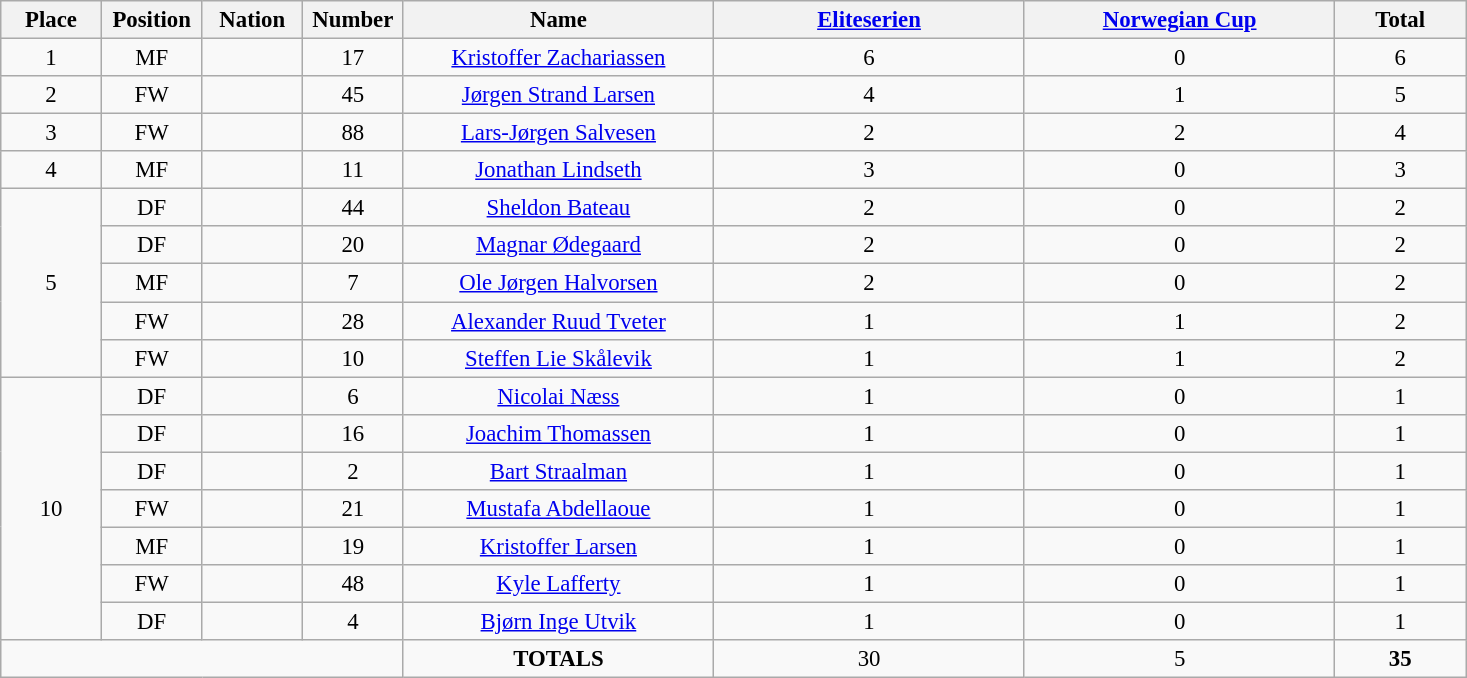<table class="wikitable" style="font-size: 95%; text-align: center;">
<tr>
<th width=60>Place</th>
<th width=60>Position</th>
<th width=60>Nation</th>
<th width=60>Number</th>
<th width=200>Name</th>
<th width=200><a href='#'>Eliteserien</a></th>
<th width=200><a href='#'>Norwegian Cup</a></th>
<th width=80><strong>Total</strong></th>
</tr>
<tr>
<td>1</td>
<td>MF</td>
<td></td>
<td>17</td>
<td><a href='#'>Kristoffer Zachariassen</a></td>
<td>6</td>
<td>0</td>
<td>6</td>
</tr>
<tr>
<td>2</td>
<td>FW</td>
<td></td>
<td>45</td>
<td><a href='#'>Jørgen Strand Larsen</a></td>
<td>4</td>
<td>1</td>
<td>5</td>
</tr>
<tr>
<td>3</td>
<td>FW</td>
<td></td>
<td>88</td>
<td><a href='#'>Lars-Jørgen Salvesen</a></td>
<td>2</td>
<td>2</td>
<td>4</td>
</tr>
<tr>
<td>4</td>
<td>MF</td>
<td></td>
<td>11</td>
<td><a href='#'>Jonathan Lindseth</a></td>
<td>3</td>
<td>0</td>
<td>3</td>
</tr>
<tr>
<td rowspan="5">5</td>
<td>DF</td>
<td></td>
<td>44</td>
<td><a href='#'>Sheldon Bateau</a></td>
<td>2</td>
<td>0</td>
<td>2</td>
</tr>
<tr>
<td>DF</td>
<td></td>
<td>20</td>
<td><a href='#'>Magnar Ødegaard</a></td>
<td>2</td>
<td>0</td>
<td>2</td>
</tr>
<tr>
<td>MF</td>
<td></td>
<td>7</td>
<td><a href='#'>Ole Jørgen Halvorsen</a></td>
<td>2</td>
<td>0</td>
<td>2</td>
</tr>
<tr>
<td>FW</td>
<td></td>
<td>28</td>
<td><a href='#'>Alexander Ruud Tveter</a></td>
<td>1</td>
<td>1</td>
<td>2</td>
</tr>
<tr>
<td>FW</td>
<td></td>
<td>10</td>
<td><a href='#'>Steffen Lie Skålevik</a></td>
<td>1</td>
<td>1</td>
<td>2</td>
</tr>
<tr>
<td rowspan="7">10</td>
<td>DF</td>
<td></td>
<td>6</td>
<td><a href='#'>Nicolai Næss</a></td>
<td>1</td>
<td>0</td>
<td>1</td>
</tr>
<tr>
<td>DF</td>
<td></td>
<td>16</td>
<td><a href='#'>Joachim Thomassen</a></td>
<td>1</td>
<td>0</td>
<td>1</td>
</tr>
<tr>
<td>DF</td>
<td></td>
<td>2</td>
<td><a href='#'>Bart Straalman</a></td>
<td>1</td>
<td>0</td>
<td>1</td>
</tr>
<tr>
<td>FW</td>
<td></td>
<td>21</td>
<td><a href='#'>Mustafa Abdellaoue</a></td>
<td>1</td>
<td>0</td>
<td>1</td>
</tr>
<tr>
<td>MF</td>
<td></td>
<td>19</td>
<td><a href='#'>Kristoffer Larsen</a></td>
<td>1</td>
<td>0</td>
<td>1</td>
</tr>
<tr>
<td>FW</td>
<td></td>
<td>48</td>
<td><a href='#'>Kyle Lafferty</a></td>
<td>1</td>
<td>0</td>
<td>1</td>
</tr>
<tr>
<td>DF</td>
<td></td>
<td>4</td>
<td><a href='#'>Bjørn Inge Utvik</a></td>
<td>1</td>
<td>0</td>
<td>1</td>
</tr>
<tr>
<td colspan="4"></td>
<td><strong>TOTALS</strong></td>
<td>30</td>
<td>5</td>
<td><strong>35</strong></td>
</tr>
</table>
